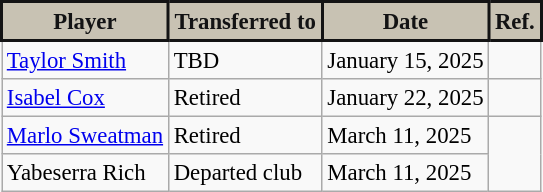<table class="wikitable" style="text-align:left; font-size:95%;">
<tr>
<th style="background:#c8c2b3; color:#131314; border:2px solid #131314;">Player</th>
<th style="background:#c8c2b3; color:#131314; border:2px solid #131314;">Transferred to</th>
<th style="background:#c8c2b3; color:#131314; border:2px solid #131314;">Date</th>
<th style="background:#c8c2b3; color:#131314; border:2px solid #131314;">Ref.</th>
</tr>
<tr>
<td> <a href='#'>Taylor Smith</a></td>
<td>TBD</td>
<td>January 15, 2025</td>
<td align="center"></td>
</tr>
<tr>
<td> <a href='#'>Isabel Cox</a></td>
<td>Retired</td>
<td>January 22, 2025</td>
<td align="center"></td>
</tr>
<tr>
<td> <a href='#'>Marlo Sweatman</a></td>
<td>Retired</td>
<td>March 11, 2025</td>
<td rowspan="2"></td>
</tr>
<tr>
<td> Yabeserra Rich</td>
<td>Departed club</td>
<td>March 11, 2025</td>
</tr>
</table>
